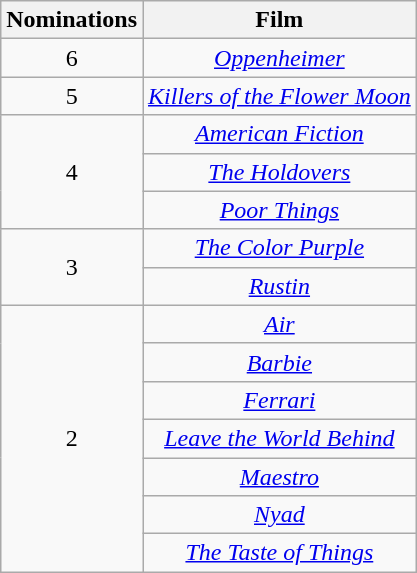<table class="wikitable plainrowheaders" style="text-align:center;">
<tr>
<th scope="col" style="width:55px;">Nominations</th>
<th scope="col" style="text-align:center;">Film</th>
</tr>
<tr>
<td scope="row" style="text-align:center;">6</td>
<td><em><a href='#'>Oppenheimer</a></em></td>
</tr>
<tr>
<td scope="row" style="text-align:center;">5</td>
<td><em><a href='#'>Killers of the Flower Moon</a></em></td>
</tr>
<tr>
<td scope="row" rowspan="3" style="text-align:center;">4</td>
<td><em><a href='#'>American Fiction</a></em></td>
</tr>
<tr>
<td><em><a href='#'>The Holdovers</a></em></td>
</tr>
<tr>
<td><em><a href='#'>Poor Things</a></em></td>
</tr>
<tr>
<td scope="row" rowspan="2" style="text-align:center;">3</td>
<td><em><a href='#'>The Color Purple</a></em></td>
</tr>
<tr>
<td><em><a href='#'>Rustin</a></em></td>
</tr>
<tr>
<td scope="row" rowspan="7" style="text-align:center;">2</td>
<td><em><a href='#'>Air</a></em></td>
</tr>
<tr>
<td><em><a href='#'>Barbie</a></em></td>
</tr>
<tr>
<td><em><a href='#'>Ferrari</a></em></td>
</tr>
<tr>
<td><em><a href='#'>Leave the World Behind</a></em></td>
</tr>
<tr>
<td><em><a href='#'>Maestro</a></em></td>
</tr>
<tr>
<td><em><a href='#'>Nyad</a></em></td>
</tr>
<tr>
<td><em><a href='#'>The Taste of Things</a></em></td>
</tr>
</table>
